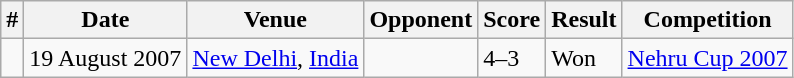<table class="wikitable">
<tr>
<th>#</th>
<th>Date</th>
<th>Venue</th>
<th>Opponent</th>
<th>Score</th>
<th>Result</th>
<th>Competition</th>
</tr>
<tr>
<td></td>
<td>19 August 2007</td>
<td><a href='#'>New Delhi</a>, <a href='#'>India</a></td>
<td></td>
<td>4–3</td>
<td>Won</td>
<td><a href='#'>Nehru Cup 2007</a></td>
</tr>
</table>
